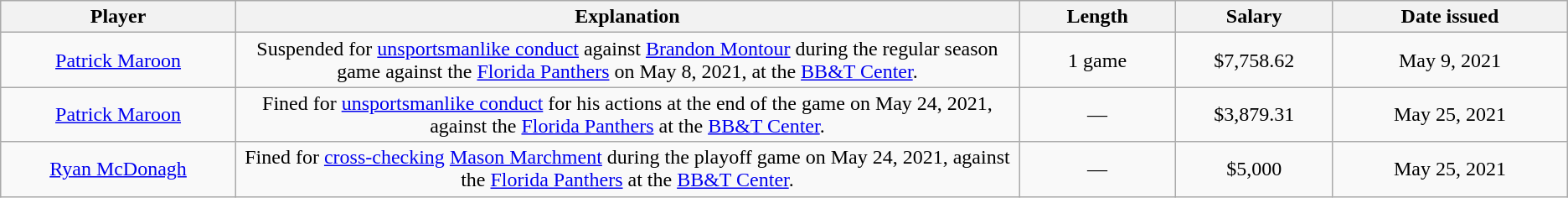<table class="wikitable" style="text-align:center;">
<tr>
<th style="width:15%;">Player</th>
<th style="width:50%;">Explanation</th>
<th style="width:10%;">Length</th>
<th style="width:10%;">Salary</th>
<th style="width:15%;">Date issued</th>
</tr>
<tr>
<td><a href='#'>Patrick Maroon</a></td>
<td>Suspended for <a href='#'>unsportsmanlike conduct</a> against <a href='#'>Brandon Montour</a> during the regular season game against the <a href='#'>Florida Panthers</a> on May 8, 2021, at the <a href='#'>BB&T Center</a>.</td>
<td>1 game</td>
<td>$7,758.62</td>
<td>May 9, 2021</td>
</tr>
<tr>
<td><a href='#'>Patrick Maroon</a></td>
<td>Fined for <a href='#'>unsportsmanlike conduct</a> for his actions at the end of the game on May 24, 2021, against the <a href='#'>Florida Panthers</a> at the <a href='#'>BB&T Center</a>.</td>
<td>—</td>
<td>$3,879.31</td>
<td>May 25, 2021</td>
</tr>
<tr>
<td><a href='#'>Ryan McDonagh</a></td>
<td>Fined for <a href='#'>cross-checking</a> <a href='#'>Mason Marchment</a> during the playoff game on May 24, 2021, against the <a href='#'>Florida Panthers</a> at the <a href='#'>BB&T Center</a>.</td>
<td>—</td>
<td>$5,000</td>
<td>May 25, 2021</td>
</tr>
</table>
